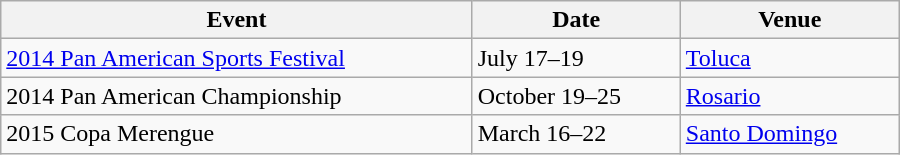<table class="wikitable" width=600>
<tr>
<th>Event</th>
<th>Date</th>
<th>Venue</th>
</tr>
<tr>
<td><a href='#'>2014 Pan American Sports Festival</a></td>
<td>July 17–19</td>
<td> <a href='#'>Toluca</a></td>
</tr>
<tr>
<td>2014 Pan American Championship</td>
<td>October 19–25</td>
<td> <a href='#'>Rosario</a></td>
</tr>
<tr>
<td>2015 Copa Merengue</td>
<td>March 16–22</td>
<td> <a href='#'>Santo Domingo</a></td>
</tr>
</table>
